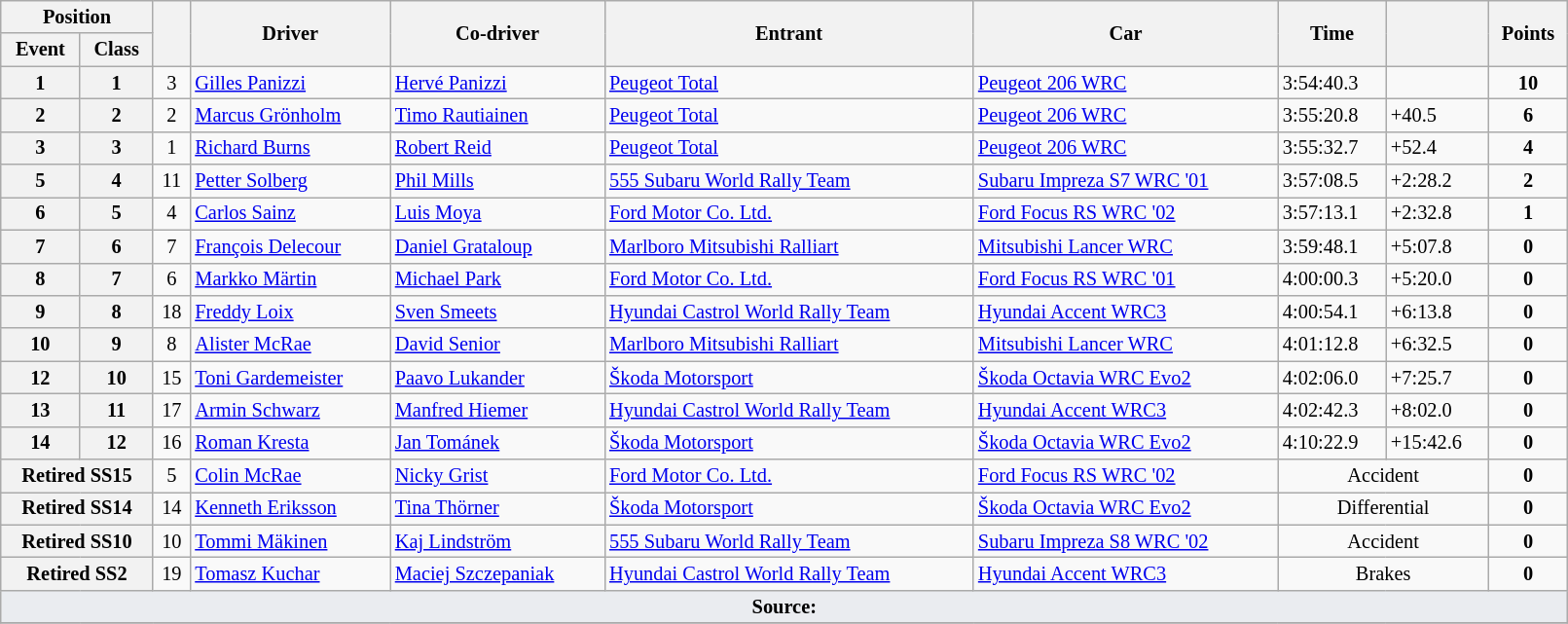<table class="wikitable" width=85% style="font-size: 85%;">
<tr>
<th colspan="2">Position</th>
<th rowspan="2"></th>
<th rowspan="2">Driver</th>
<th rowspan="2">Co-driver</th>
<th rowspan="2">Entrant</th>
<th rowspan="2">Car</th>
<th rowspan="2">Time</th>
<th rowspan="2"></th>
<th rowspan="2">Points</th>
</tr>
<tr>
<th>Event</th>
<th>Class</th>
</tr>
<tr>
<th>1</th>
<th>1</th>
<td align="center">3</td>
<td> <a href='#'>Gilles Panizzi</a></td>
<td> <a href='#'>Hervé Panizzi</a></td>
<td> <a href='#'>Peugeot Total</a></td>
<td><a href='#'>Peugeot 206 WRC</a></td>
<td>3:54:40.3</td>
<td></td>
<td align="center"><strong>10</strong></td>
</tr>
<tr>
<th>2</th>
<th>2</th>
<td align="center">2</td>
<td> <a href='#'>Marcus Grönholm</a></td>
<td> <a href='#'>Timo Rautiainen</a></td>
<td> <a href='#'>Peugeot Total</a></td>
<td><a href='#'>Peugeot 206 WRC</a></td>
<td>3:55:20.8</td>
<td>+40.5</td>
<td align="center"><strong>6</strong></td>
</tr>
<tr>
<th>3</th>
<th>3</th>
<td align="center">1</td>
<td> <a href='#'>Richard Burns</a></td>
<td> <a href='#'>Robert Reid</a></td>
<td> <a href='#'>Peugeot Total</a></td>
<td><a href='#'>Peugeot 206 WRC</a></td>
<td>3:55:32.7</td>
<td>+52.4</td>
<td align="center"><strong>4</strong></td>
</tr>
<tr>
<th>5</th>
<th>4</th>
<td align="center">11</td>
<td> <a href='#'>Petter Solberg</a></td>
<td> <a href='#'>Phil Mills</a></td>
<td> <a href='#'>555 Subaru World Rally Team</a></td>
<td><a href='#'>Subaru Impreza S7 WRC '01</a></td>
<td>3:57:08.5</td>
<td>+2:28.2</td>
<td align="center"><strong>2</strong></td>
</tr>
<tr>
<th>6</th>
<th>5</th>
<td align="center">4</td>
<td> <a href='#'>Carlos Sainz</a></td>
<td> <a href='#'>Luis Moya</a></td>
<td> <a href='#'>Ford Motor Co. Ltd.</a></td>
<td><a href='#'>Ford Focus RS WRC '02</a></td>
<td>3:57:13.1</td>
<td>+2:32.8</td>
<td align="center"><strong>1</strong></td>
</tr>
<tr>
<th>7</th>
<th>6</th>
<td align="center">7</td>
<td> <a href='#'>François Delecour</a></td>
<td> <a href='#'>Daniel Grataloup</a></td>
<td> <a href='#'>Marlboro Mitsubishi Ralliart</a></td>
<td><a href='#'>Mitsubishi Lancer WRC</a></td>
<td>3:59:48.1</td>
<td>+5:07.8</td>
<td align="center"><strong>0</strong></td>
</tr>
<tr>
<th>8</th>
<th>7</th>
<td align="center">6</td>
<td> <a href='#'>Markko Märtin</a></td>
<td> <a href='#'>Michael Park</a></td>
<td> <a href='#'>Ford Motor Co. Ltd.</a></td>
<td><a href='#'>Ford Focus RS WRC '01</a></td>
<td>4:00:00.3</td>
<td>+5:20.0</td>
<td align="center"><strong>0</strong></td>
</tr>
<tr>
<th>9</th>
<th>8</th>
<td align="center">18</td>
<td> <a href='#'>Freddy Loix</a></td>
<td> <a href='#'>Sven Smeets</a></td>
<td> <a href='#'>Hyundai Castrol World Rally Team</a></td>
<td><a href='#'>Hyundai Accent WRC3</a></td>
<td>4:00:54.1</td>
<td>+6:13.8</td>
<td align="center"><strong>0</strong></td>
</tr>
<tr>
<th>10</th>
<th>9</th>
<td align="center">8</td>
<td> <a href='#'>Alister McRae</a></td>
<td> <a href='#'>David Senior</a></td>
<td> <a href='#'>Marlboro Mitsubishi Ralliart</a></td>
<td><a href='#'>Mitsubishi Lancer WRC</a></td>
<td>4:01:12.8</td>
<td>+6:32.5</td>
<td align="center"><strong>0</strong></td>
</tr>
<tr>
<th>12</th>
<th>10</th>
<td align="center">15</td>
<td> <a href='#'>Toni Gardemeister</a></td>
<td> <a href='#'>Paavo Lukander</a></td>
<td> <a href='#'>Škoda Motorsport</a></td>
<td><a href='#'>Škoda Octavia WRC Evo2</a></td>
<td>4:02:06.0</td>
<td>+7:25.7</td>
<td align="center"><strong>0</strong></td>
</tr>
<tr>
<th>13</th>
<th>11</th>
<td align="center">17</td>
<td> <a href='#'>Armin Schwarz</a></td>
<td> <a href='#'>Manfred Hiemer</a></td>
<td> <a href='#'>Hyundai Castrol World Rally Team</a></td>
<td><a href='#'>Hyundai Accent WRC3</a></td>
<td>4:02:42.3</td>
<td>+8:02.0</td>
<td align="center"><strong>0</strong></td>
</tr>
<tr>
<th>14</th>
<th>12</th>
<td align="center">16</td>
<td> <a href='#'>Roman Kresta</a></td>
<td> <a href='#'>Jan Tománek</a></td>
<td> <a href='#'>Škoda Motorsport</a></td>
<td><a href='#'>Škoda Octavia WRC Evo2</a></td>
<td>4:10:22.9</td>
<td>+15:42.6</td>
<td align="center"><strong>0</strong></td>
</tr>
<tr>
<th colspan="2">Retired SS15</th>
<td align="center">5</td>
<td> <a href='#'>Colin McRae</a></td>
<td> <a href='#'>Nicky Grist</a></td>
<td> <a href='#'>Ford Motor Co. Ltd.</a></td>
<td><a href='#'>Ford Focus RS WRC '02</a></td>
<td align="center" colspan="2">Accident</td>
<td align="center"><strong>0</strong></td>
</tr>
<tr>
<th colspan="2">Retired SS14</th>
<td align="center">14</td>
<td> <a href='#'>Kenneth Eriksson</a></td>
<td> <a href='#'>Tina Thörner</a></td>
<td> <a href='#'>Škoda Motorsport</a></td>
<td><a href='#'>Škoda Octavia WRC Evo2</a></td>
<td align="center" colspan="2">Differential</td>
<td align="center"><strong>0</strong></td>
</tr>
<tr>
<th colspan="2">Retired SS10</th>
<td align="center">10</td>
<td> <a href='#'>Tommi Mäkinen</a></td>
<td> <a href='#'>Kaj Lindström</a></td>
<td> <a href='#'>555 Subaru World Rally Team</a></td>
<td><a href='#'>Subaru Impreza S8 WRC '02</a></td>
<td align="center" colspan="2">Accident</td>
<td align="center"><strong>0</strong></td>
</tr>
<tr>
<th colspan="2">Retired SS2</th>
<td align="center">19</td>
<td> <a href='#'>Tomasz Kuchar</a></td>
<td> <a href='#'>Maciej Szczepaniak</a></td>
<td> <a href='#'>Hyundai Castrol World Rally Team</a></td>
<td><a href='#'>Hyundai Accent WRC3</a></td>
<td align="center" colspan="2">Brakes</td>
<td align="center"><strong>0</strong></td>
</tr>
<tr>
<td style="background-color:#EAECF0; text-align:center" colspan="10"><strong>Source:</strong></td>
</tr>
<tr>
</tr>
</table>
